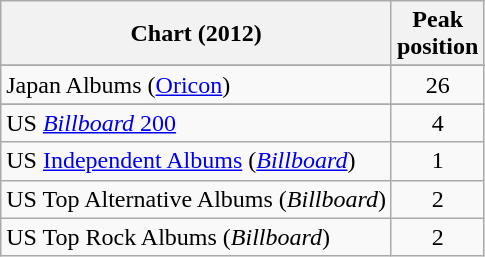<table class="wikitable plainrowheaders sortable">
<tr>
<th scope="col">Chart (2012)</th>
<th scope="col">Peak<br>position</th>
</tr>
<tr>
</tr>
<tr>
</tr>
<tr>
</tr>
<tr>
</tr>
<tr>
</tr>
<tr>
</tr>
<tr>
</tr>
<tr>
</tr>
<tr>
</tr>
<tr>
</tr>
<tr>
</tr>
<tr>
</tr>
<tr>
</tr>
<tr>
<td>Japan Albums (<a href='#'>Oricon</a>)</td>
<td style="text-align:center;">26</td>
</tr>
<tr>
</tr>
<tr>
</tr>
<tr>
</tr>
<tr>
</tr>
<tr>
</tr>
<tr>
</tr>
<tr>
</tr>
<tr>
<td>US <a href='#'><em>Billboard</em> 200</a></td>
<td align="center">4</td>
</tr>
<tr>
<td>US <a href='#'>Independent Albums</a> (<em><a href='#'>Billboard</a></em>)</td>
<td align="center">1</td>
</tr>
<tr>
<td>US Top Alternative Albums (<em>Billboard</em>)</td>
<td align="center">2</td>
</tr>
<tr>
<td>US Top Rock Albums (<em>Billboard</em>)</td>
<td align="center">2</td>
</tr>
</table>
